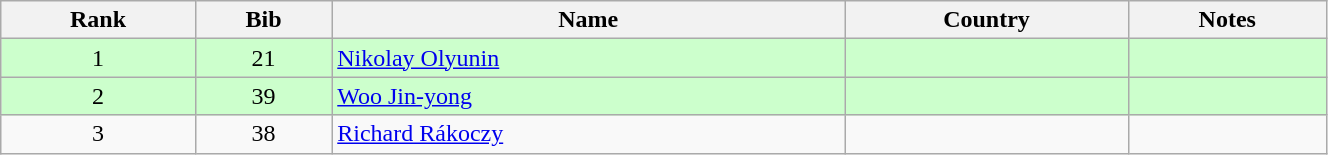<table class="wikitable" style="text-align:center;" width=70%>
<tr>
<th>Rank</th>
<th>Bib</th>
<th>Name</th>
<th>Country</th>
<th>Notes</th>
</tr>
<tr bgcolor=ccffcc>
<td>1</td>
<td>21</td>
<td align=left><a href='#'>Nikolay Olyunin</a></td>
<td align=left></td>
<td></td>
</tr>
<tr bgcolor=ccffcc>
<td>2</td>
<td>39</td>
<td align=left><a href='#'>Woo Jin-yong</a></td>
<td align=left></td>
<td></td>
</tr>
<tr>
<td>3</td>
<td>38</td>
<td align=left><a href='#'>Richard Rákoczy</a></td>
<td align=left></td>
<td></td>
</tr>
</table>
